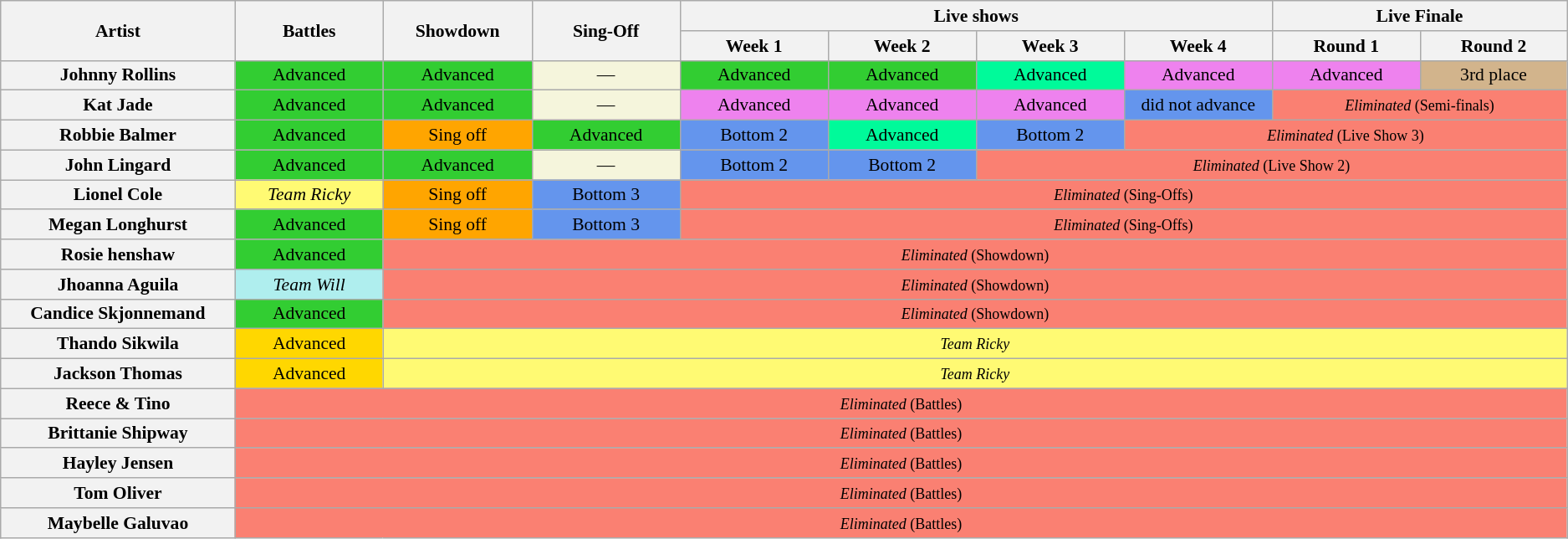<table class="wikitable plainrowheaders"  style="text-align:center; font-size:90%;">
<tr>
<th rowspan="2" style="width:13em;">Artist</th>
<th rowspan="2" style="width:8em;">Battles</th>
<th rowspan="2" style="width:8em;">Showdown</th>
<th rowspan="2" style="width:8em;">Sing-Off</th>
<th colspan="4" style="width:8em;">Live shows</th>
<th colspan="2" style="width:8em;">Live Finale</th>
</tr>
<tr>
<th style="width:8em;">Week 1</th>
<th style="width:8em;">Week 2</th>
<th style="width:8em;">Week 3</th>
<th style="width:8em;">Week 4</th>
<th style="width:8em;">Round 1</th>
<th style="width:8em;">Round 2</th>
</tr>
<tr>
<th>Johnny Rollins</th>
<td style="background:limegreen;">Advanced</td>
<td style="background:limegreen">Advanced</td>
<td style="background:beige;">—</td>
<td style="background:limegreen;">Advanced</td>
<td style="background:limegreen;">Advanced</td>
<td style="background:#00FA9A">Advanced</td>
<td style="background:violet">Advanced</td>
<td style="background:violet">Advanced</td>
<td style="background:tan">3rd place</td>
</tr>
<tr>
<th>Kat Jade</th>
<td style="background:limegreen;">Advanced</td>
<td style="background:limegreen">Advanced</td>
<td style="background:beige;">—</td>
<td style="background:violet">Advanced</td>
<td style="background:violet">Advanced</td>
<td style="background:violet">Advanced</td>
<td style="background:cornflowerblue">did not advance</td>
<td colspan="6" style="background:salmon"><small><em>Eliminated</em> (Semi-finals)</small></td>
</tr>
<tr>
<th>Robbie Balmer</th>
<td style="background:limegreen;">Advanced</td>
<td style="background:orange">Sing off</td>
<td style="background:limegreen">Advanced</td>
<td style="background:cornflowerblue">Bottom 2</td>
<td style="background:#00FA9A">Advanced</td>
<td style="background:cornflowerblue">Bottom 2</td>
<td colspan="8" style="background:salmon"><small><em>Eliminated</em> (Live Show 3)</small></td>
</tr>
<tr>
<th>John Lingard</th>
<td style="background:limegreen;">Advanced</td>
<td style="background:limegreen;">Advanced</td>
<td style="background:beige">—</td>
<td style="background:cornflowerblue">Bottom 2</td>
<td style="background:cornflowerblue">Bottom 2</td>
<td colspan="7" style="background:salmon"><small><em>Eliminated</em> (Live Show 2)</small></td>
</tr>
<tr>
<th>Lionel Cole</th>
<td style="background:#fffa73"><em>Team Ricky</em></td>
<td style="background:orange;">Sing off</td>
<td style="background:cornflowerblue">Bottom 3</td>
<td colspan="7" style="background:salmon"><small><em>Eliminated</em> (Sing-Offs)</small></td>
</tr>
<tr>
<th>Megan Longhurst</th>
<td style="background:limegreen;">Advanced</td>
<td style="background:orange;">Sing off</td>
<td style="background:cornflowerblue">Bottom 3</td>
<td colspan="7" style="background:salmon"><small><em>Eliminated</em> (Sing-Offs)</small></td>
</tr>
<tr>
<th>Rosie henshaw</th>
<td style="background:limegreen;">Advanced</td>
<td colspan="8" style="background:salmon"><small><em>Eliminated</em> (Showdown)</small></td>
</tr>
<tr>
<th>Jhoanna Aguila</th>
<td style="background:#afeeee"><em>Team Will</em></td>
<td colspan="8" style="background:salmon"><small><em>Eliminated</em> (Showdown)</small></td>
</tr>
<tr>
<th>Candice Skjonnemand</th>
<td style="background:limegreen;">Advanced</td>
<td colspan="8" style="background:salmon"><small><em>Eliminated</em> (Showdown)</small></td>
</tr>
<tr>
<th>Thando Sikwila</th>
<td style="background:gold">Advanced</td>
<td colspan="8" style="background:#fffa73"><small><em>Team Ricky</em></small></td>
</tr>
<tr>
<th>Jackson Thomas</th>
<td style="background:gold">Advanced</td>
<td colspan="8" style="background:#fffa73"><small><em>Team Ricky</em></small></td>
</tr>
<tr>
<th>Reece & Tino</th>
<td colspan="9" style="background:salmon"><small><em>Eliminated</em> (Battles)</small></td>
</tr>
<tr>
<th>Brittanie Shipway</th>
<td colspan="9" style="background:salmon"><small><em>Eliminated</em> (Battles)</small></td>
</tr>
<tr>
<th>Hayley Jensen</th>
<td colspan="9" style="background:salmon"><small><em>Eliminated</em> (Battles)</small></td>
</tr>
<tr>
<th>Tom Oliver</th>
<td colspan="9" style="background:salmon"><small><em>Eliminated</em> (Battles)</small></td>
</tr>
<tr>
<th>Maybelle Galuvao</th>
<td colspan="9" style="background:salmon"><small><em>Eliminated</em> (Battles)</small></td>
</tr>
</table>
